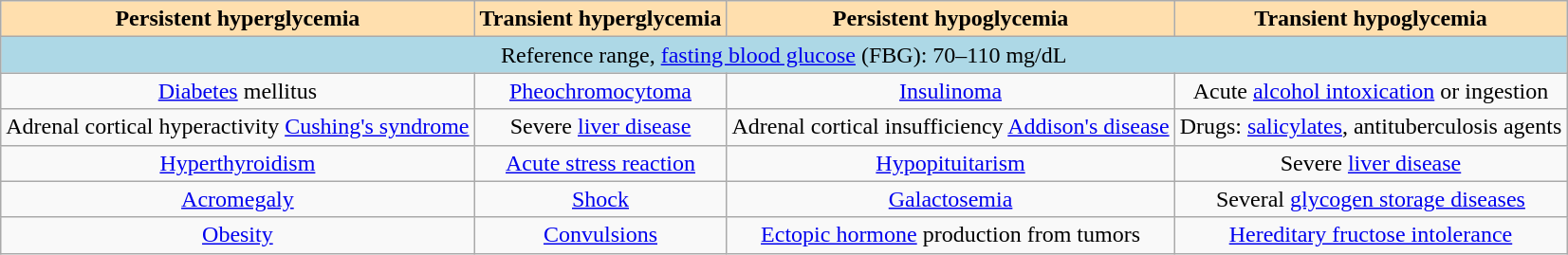<table class="wikitable" style="text-align:center">
<tr>
<th style="background:#ffdfae;">Persistent hyperglycemia</th>
<th style="background:#ffdfae;">Transient hyperglycemia</th>
<th style="background:#ffdfae;">Persistent hypoglycemia</th>
<th style="background:#ffdfae;">Transient hypoglycemia</th>
</tr>
<tr>
<td colspan="4" style="background-color:lightblue; color:black;">Reference range, <a href='#'>fasting blood glucose</a> (FBG): 70–110 mg/dL</td>
</tr>
<tr>
<td><a href='#'>Diabetes</a> mellitus</td>
<td><a href='#'>Pheochromocytoma</a></td>
<td><a href='#'>Insulinoma</a></td>
<td>Acute <a href='#'>alcohol intoxication</a> or ingestion</td>
</tr>
<tr>
<td>Adrenal cortical hyperactivity <a href='#'>Cushing's syndrome</a></td>
<td>Severe <a href='#'>liver disease</a></td>
<td>Adrenal cortical insufficiency <a href='#'>Addison's disease</a></td>
<td>Drugs: <a href='#'>salicylates</a>, antituberculosis agents</td>
</tr>
<tr>
<td><a href='#'>Hyperthyroidism</a></td>
<td><a href='#'>Acute stress reaction</a></td>
<td><a href='#'>Hypopituitarism</a></td>
<td>Severe <a href='#'>liver disease</a></td>
</tr>
<tr>
<td><a href='#'>Acromegaly</a></td>
<td><a href='#'>Shock</a></td>
<td><a href='#'>Galactosemia</a></td>
<td>Several <a href='#'>glycogen storage diseases</a></td>
</tr>
<tr>
<td><a href='#'>Obesity</a></td>
<td><a href='#'>Convulsions</a></td>
<td><a href='#'>Ectopic hormone</a> production from tumors</td>
<td><a href='#'>Hereditary fructose intolerance</a></td>
</tr>
</table>
